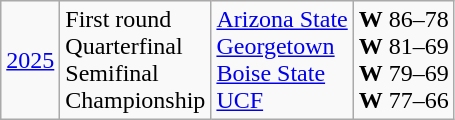<table class=wikitable>
<tr>
<td><a href='#'>2025</a></td>
<td>First round <br> Quarterfinal <br> Semifinal <br> Championship</td>
<td><a href='#'>Arizona State</a> <br> <a href='#'>Georgetown</a> <br> <a href='#'>Boise State</a> <br> <a href='#'>UCF</a></td>
<td><strong>W</strong> 86–78 <br> <strong>W</strong> 81–69 <br> <strong>W</strong> 79–69 <br> <strong>W</strong> 77–66</td>
</tr>
</table>
